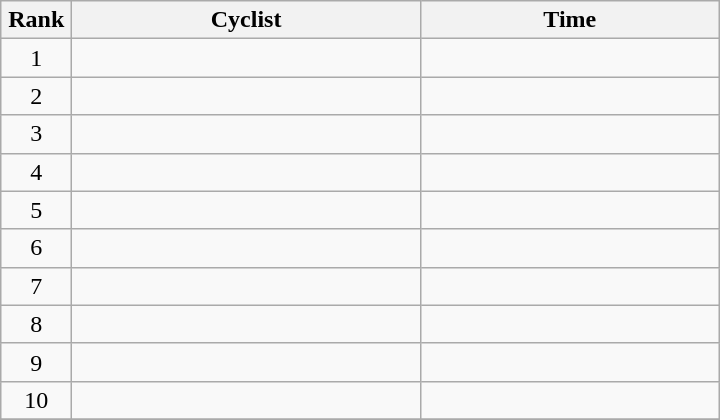<table class="wikitable" style="width:30em;margin-bottom:0;">
<tr>
<th>Rank</th>
<th>Cyclist</th>
<th>Time</th>
</tr>
<tr>
<td style="width:40px; text-align:center;">1</td>
<td style="width:225px;"></td>
<td align="right"></td>
</tr>
<tr>
<td style="text-align:center;">2</td>
<td></td>
<td align="right"></td>
</tr>
<tr>
<td style="text-align:center;">3</td>
<td></td>
<td align="right"></td>
</tr>
<tr>
<td style="text-align:center;">4</td>
<td></td>
<td align="right"></td>
</tr>
<tr>
<td style="text-align:center;">5</td>
<td></td>
<td align="right"></td>
</tr>
<tr>
<td style="text-align:center;">6</td>
<td></td>
<td align="right"></td>
</tr>
<tr>
<td style="text-align:center;">7</td>
<td></td>
<td align="right"></td>
</tr>
<tr>
<td style="text-align:center;">8</td>
<td></td>
<td align="right"></td>
</tr>
<tr>
<td style="text-align:center;">9</td>
<td></td>
<td align="right"></td>
</tr>
<tr>
<td style="text-align:center;">10</td>
<td></td>
<td align="right"></td>
</tr>
<tr>
</tr>
</table>
